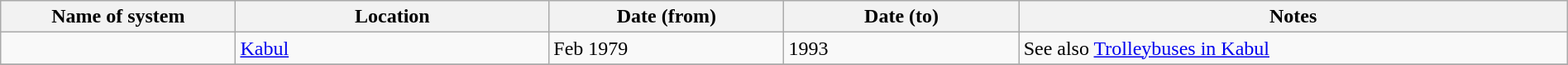<table class="wikitable" width=100%>
<tr>
<th width=15%>Name of system</th>
<th width=20%>Location</th>
<th width=15%>Date (from)</th>
<th width=15%>Date (to)</th>
<th width=35%>Notes</th>
</tr>
<tr>
<td> </td>
<td><a href='#'>Kabul</a></td>
<td>Feb 1979</td>
<td>1993</td>
<td>See also <a href='#'>Trolleybuses in Kabul</a></td>
</tr>
<tr>
</tr>
</table>
